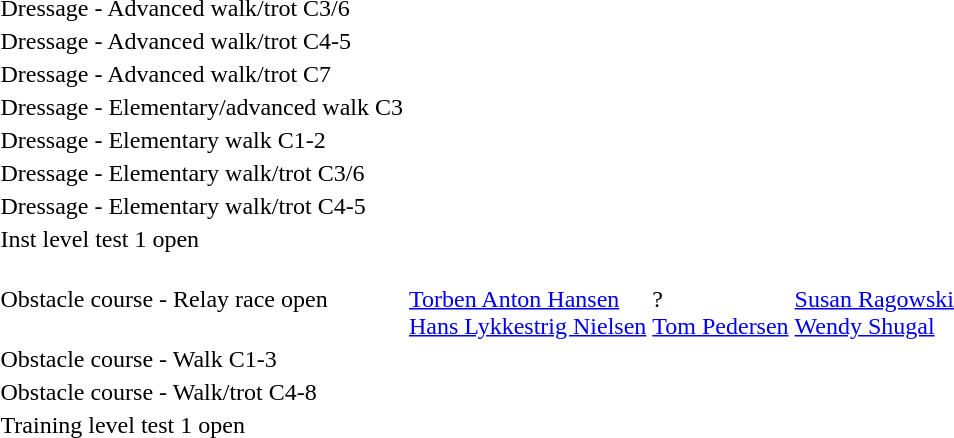<table>
<tr>
<td>Dressage - Advanced walk/trot C3/6<br></td>
<td></td>
<td></td>
<td></td>
</tr>
<tr>
<td>Dressage - Advanced walk/trot C4-5<br></td>
<td></td>
<td></td>
<td></td>
</tr>
<tr>
<td>Dressage - Advanced walk/trot C7<br></td>
<td></td>
<td></td>
<td></td>
</tr>
<tr>
<td>Dressage - Elementary/advanced walk C3<br></td>
<td></td>
<td></td>
<td></td>
</tr>
<tr>
<td>Dressage - Elementary walk C1-2<br></td>
<td></td>
<td></td>
<td></td>
</tr>
<tr>
<td>Dressage - Elementary walk/trot C3/6<br></td>
<td></td>
<td></td>
<td></td>
</tr>
<tr>
<td>Dressage - Elementary walk/trot C4-5<br></td>
<td></td>
<td></td>
<td></td>
</tr>
<tr>
<td>Inst level test 1 open<br></td>
<td></td>
<td></td>
<td></td>
</tr>
<tr>
<td>Obstacle course - Relay race open<br></td>
<td valign=top> <br> <a href='#'>Torben Anton Hansen</a> <br> <a href='#'>Hans Lykkestrig Nielsen</a></td>
<td valign=top> <br> ? <br> <a href='#'>Tom Pedersen</a></td>
<td valign=top> <br> <a href='#'>Susan Ragowski</a> <br> <a href='#'>Wendy Shugal</a></td>
</tr>
<tr>
<td>Obstacle course - Walk C1-3<br></td>
<td></td>
<td></td>
<td></td>
</tr>
<tr>
<td>Obstacle course - Walk/trot C4-8<br></td>
<td></td>
<td></td>
<td></td>
</tr>
<tr>
<td>Training level test 1 open<br></td>
<td></td>
<td></td>
<td></td>
</tr>
</table>
